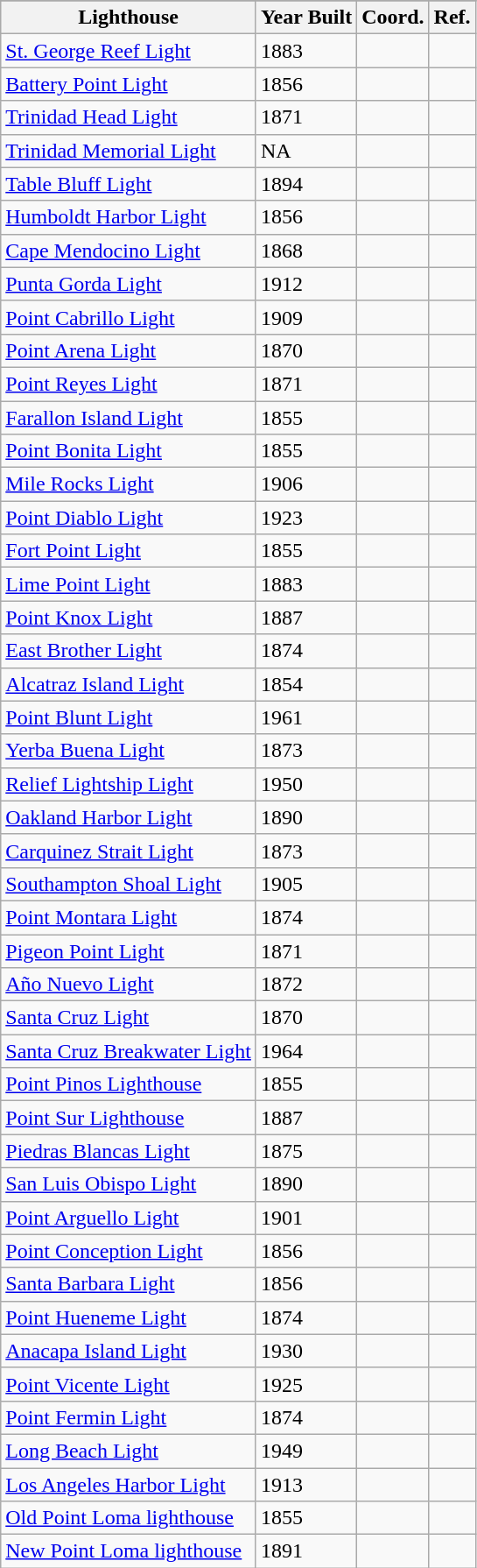<table class="wikitable">
<tr>
</tr>
<tr>
<th>Lighthouse</th>
<th>Year Built</th>
<th>Coord.</th>
<th>Ref.</th>
</tr>
<tr>
<td><a href='#'>St. George Reef Light</a></td>
<td>1883</td>
<td></td>
<td></td>
</tr>
<tr>
<td><a href='#'>Battery Point Light</a></td>
<td>1856</td>
<td></td>
<td></td>
</tr>
<tr>
<td><a href='#'>Trinidad Head Light</a></td>
<td>1871</td>
<td></td>
<td></td>
</tr>
<tr>
<td><a href='#'>Trinidad Memorial Light</a></td>
<td>NA</td>
<td></td>
<td></td>
</tr>
<tr>
<td><a href='#'>Table Bluff Light</a></td>
<td>1894</td>
<td></td>
<td></td>
</tr>
<tr>
<td><a href='#'>Humboldt Harbor Light</a></td>
<td>1856</td>
<td></td>
<td></td>
</tr>
<tr>
<td><a href='#'>Cape Mendocino Light</a></td>
<td>1868</td>
<td></td>
<td></td>
</tr>
<tr>
<td><a href='#'>Punta Gorda Light</a></td>
<td>1912</td>
<td></td>
<td></td>
</tr>
<tr>
<td><a href='#'>Point Cabrillo Light</a></td>
<td>1909</td>
<td></td>
<td></td>
</tr>
<tr>
<td><a href='#'>Point Arena Light</a></td>
<td>1870</td>
<td></td>
<td></td>
</tr>
<tr>
<td><a href='#'>Point Reyes Light</a></td>
<td>1871</td>
<td></td>
<td></td>
</tr>
<tr>
<td><a href='#'>Farallon Island Light</a></td>
<td>1855</td>
<td></td>
<td></td>
</tr>
<tr>
<td><a href='#'>Point Bonita Light</a></td>
<td>1855</td>
<td></td>
<td></td>
</tr>
<tr>
<td><a href='#'>Mile Rocks Light</a></td>
<td>1906</td>
<td></td>
<td></td>
</tr>
<tr>
<td><a href='#'>Point Diablo Light</a></td>
<td>1923</td>
<td></td>
<td></td>
</tr>
<tr>
<td><a href='#'>Fort Point Light</a></td>
<td>1855</td>
<td></td>
<td></td>
</tr>
<tr>
<td><a href='#'>Lime Point Light</a></td>
<td>1883</td>
<td></td>
<td></td>
</tr>
<tr>
<td><a href='#'>Point Knox Light</a></td>
<td>1887</td>
<td></td>
<td></td>
</tr>
<tr>
<td><a href='#'>East Brother Light</a></td>
<td>1874</td>
<td></td>
<td></td>
</tr>
<tr>
<td><a href='#'>Alcatraz Island Light</a></td>
<td>1854</td>
<td></td>
<td></td>
</tr>
<tr>
<td><a href='#'>Point Blunt Light</a></td>
<td>1961</td>
<td></td>
<td></td>
</tr>
<tr>
<td><a href='#'>Yerba Buena Light</a></td>
<td>1873</td>
<td></td>
<td></td>
</tr>
<tr>
<td><a href='#'>Relief Lightship Light</a></td>
<td>1950</td>
<td></td>
<td></td>
</tr>
<tr>
<td><a href='#'>Oakland Harbor Light</a></td>
<td>1890</td>
<td></td>
<td></td>
</tr>
<tr>
<td><a href='#'>Carquinez Strait Light</a></td>
<td>1873</td>
<td></td>
<td></td>
</tr>
<tr>
<td><a href='#'>Southampton Shoal Light</a></td>
<td>1905</td>
<td></td>
<td></td>
</tr>
<tr>
<td><a href='#'>Point Montara Light</a></td>
<td>1874</td>
<td></td>
<td></td>
</tr>
<tr>
<td><a href='#'>Pigeon Point Light</a></td>
<td>1871</td>
<td></td>
<td></td>
</tr>
<tr>
<td><a href='#'>Año Nuevo Light</a></td>
<td>1872</td>
<td></td>
<td></td>
</tr>
<tr>
<td><a href='#'>Santa Cruz Light</a></td>
<td>1870</td>
<td></td>
<td></td>
</tr>
<tr>
<td><a href='#'>Santa Cruz Breakwater Light</a></td>
<td>1964</td>
<td></td>
<td></td>
</tr>
<tr>
<td><a href='#'>Point Pinos Lighthouse</a></td>
<td>1855</td>
<td></td>
<td></td>
</tr>
<tr>
<td><a href='#'>Point Sur Lighthouse</a></td>
<td>1887</td>
<td></td>
<td></td>
</tr>
<tr>
<td><a href='#'>Piedras Blancas Light</a></td>
<td>1875</td>
<td></td>
<td></td>
</tr>
<tr>
<td><a href='#'>San Luis Obispo Light</a></td>
<td>1890</td>
<td></td>
<td></td>
</tr>
<tr>
<td><a href='#'>Point Arguello Light</a></td>
<td>1901</td>
<td></td>
<td></td>
</tr>
<tr>
<td><a href='#'>Point Conception Light</a></td>
<td>1856</td>
<td></td>
<td></td>
</tr>
<tr>
<td><a href='#'>Santa Barbara Light</a></td>
<td>1856</td>
<td></td>
<td></td>
</tr>
<tr>
<td><a href='#'>Point Hueneme Light</a></td>
<td>1874</td>
<td></td>
<td></td>
</tr>
<tr>
<td><a href='#'>Anacapa Island Light</a></td>
<td>1930</td>
<td></td>
<td></td>
</tr>
<tr>
<td><a href='#'>Point Vicente Light</a></td>
<td>1925</td>
<td></td>
<td></td>
</tr>
<tr>
<td><a href='#'>Point Fermin Light</a></td>
<td>1874</td>
<td></td>
<td></td>
</tr>
<tr>
<td><a href='#'>Long Beach Light</a></td>
<td>1949</td>
<td></td>
<td></td>
</tr>
<tr>
<td><a href='#'>Los Angeles Harbor Light</a></td>
<td>1913</td>
<td></td>
<td></td>
</tr>
<tr>
<td><a href='#'>Old Point Loma lighthouse</a></td>
<td>1855</td>
<td></td>
<td></td>
</tr>
<tr>
<td><a href='#'>New Point Loma lighthouse</a></td>
<td>1891</td>
<td></td>
<td></td>
</tr>
</table>
